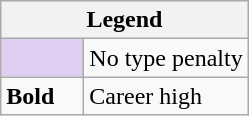<table class="wikitable">
<tr>
<th colspan="2">Legend</th>
</tr>
<tr>
<td style="background:#e0cef2; width:3em;"></td>
<td>No type penalty</td>
</tr>
<tr>
<td><strong>Bold</strong></td>
<td>Career high</td>
</tr>
</table>
